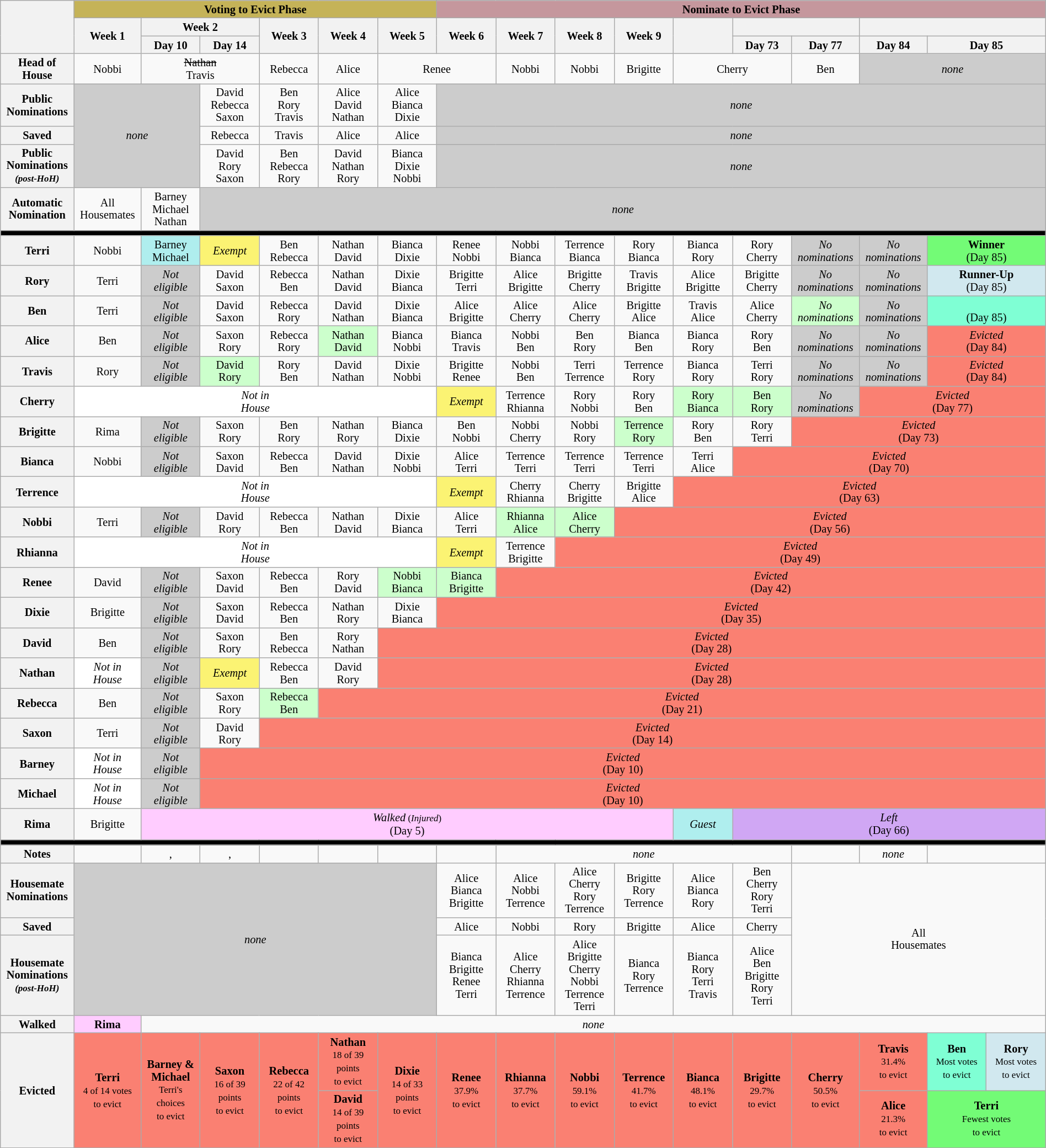<table class="wikitable" style="text-align:center; font-size:85%; line-height:15px; width: 100%;">
<tr>
<th rowspan="3" style="width: 5%;"></th>
<th style="background:#C5B358" colspan="6">Voting to Evict Phase</th>
<th style="background:#C5979D" colspan="10">Nominate to Evict Phase</th>
</tr>
<tr>
<th rowspan="2" style="width: 5%;">Week 1</th>
<th colspan="2" style="width: 10%;">Week 2</th>
<th rowspan="2" style="width: 5%;">Week 3</th>
<th rowspan="2" style="width: 5%;">Week 4</th>
<th rowspan="2" style="width: 5%;">Week 5</th>
<th rowspan="2" style="width: 5%;">Week 6</th>
<th rowspan="2" style="width: 5%;">Week 7</th>
<th rowspan="2" style="width: 5%;">Week 8</th>
<th rowspan="2" style="width: 5%;">Week 9</th>
<th rowspan="2" style="width: 5%;"></th>
<th colspan="2" style="width: 10%;"></th>
<th colspan="3" style="width: 15%;"></th>
</tr>
<tr>
<th style="width: 5%;">Day 10</th>
<th style="width: 5%;">Day 14</th>
<th style="width: 5%;">Day 73</th>
<th style="width: 5%;">Day 77</th>
<th style="width: 5%;">Day 84</th>
<th colspan="2" style="width:10%;">Day 85</th>
</tr>
<tr>
<th>Head of<br>House</th>
<td>Nobbi</td>
<td colspan="2"><s>Nathan</s><br>Travis</td>
<td>Rebecca</td>
<td>Alice</td>
<td colspan=2>Renee</td>
<td>Nobbi</td>
<td>Nobbi</td>
<td>Brigitte</td>
<td colspan=2>Cherry</td>
<td>Ben</td>
<td style="background:#ccc;" colspan=3><em>none</em></td>
</tr>
<tr>
<th>Public Nominations</th>
<td rowspan="3" colspan="2" style="background:#ccc;"><em>none</em></td>
<td>David<br>Rebecca<br>Saxon</td>
<td>Ben<br>Rory<br>Travis</td>
<td>Alice<br>David<br>Nathan</td>
<td>Alice<br>Bianca<br>Dixie</td>
<td style="background:#ccc;" colspan=10><em>none</em></td>
</tr>
<tr>
<th>Saved</th>
<td>Rebecca</td>
<td>Travis</td>
<td>Alice</td>
<td>Alice</td>
<td style="background:#ccc;" colspan=10><em>none</em></td>
</tr>
<tr>
<th>Public Nominations<br><small><em>(post-HoH)</em></small></th>
<td>David<br>Rory<br>Saxon</td>
<td>Ben<br>Rebecca<br>Rory</td>
<td>David<br>Nathan<br>Rory</td>
<td>Bianca<br>Dixie<br>Nobbi</td>
<td style="background:#ccc;" colspan=10><em>none</em></td>
</tr>
<tr>
<th>Automatic<br>Nomination</th>
<td>All<br>Housemates</td>
<td>Barney<br>Michael<br>Nathan</td>
<td style="background:#ccc;" colspan=14><em>none</em></td>
</tr>
<tr>
<th style="background:#000000;" colspan="18"></th>
</tr>
<tr>
<th>Terri</th>
<td>Nobbi</td>
<td style="background:#AFEEEE;">Barney<br>Michael</td>
<td style="background:#FBF373;"><em>Exempt</em></td>
<td>Ben<br>Rebecca</td>
<td>Nathan<br>David</td>
<td>Bianca<br>Dixie</td>
<td>Renee<br>Nobbi</td>
<td>Nobbi<br>Bianca</td>
<td>Terrence<br>Bianca</td>
<td>Rory<br>Bianca</td>
<td>Bianca<br>Rory</td>
<td>Rory<br>Cherry</td>
<td style="background:#CCCCCC;"><em>No<br>nominations</em></td>
<td style="background:#CCCCCC;"><em>No<br>nominations</em></td>
<td style="background:#73FB76" colspan="2"><strong>Winner</strong><br>(Day 85)</td>
</tr>
<tr>
<th>Rory</th>
<td>Terri</td>
<td style="background:#CCCCCC;"><em>Not<br>eligible</em></td>
<td>David<br>Saxon</td>
<td>Rebecca<br>Ben</td>
<td>Nathan<br>David</td>
<td>Dixie<br>Bianca</td>
<td>Brigitte<br>Terri</td>
<td>Alice<br>Brigitte</td>
<td>Brigitte<br>Cherry</td>
<td>Travis<br>Brigitte</td>
<td>Alice<br>Brigitte</td>
<td>Brigitte<br>Cherry</td>
<td style="background:#CCCCCC;"><em>No<br>nominations</em></td>
<td style="background:#CCCCCC;"><em>No<br>nominations</em></td>
<td style="background:#D1E8EF" colspan="2"><strong>Runner-Up</strong><br>(Day 85)</td>
</tr>
<tr>
<th>Ben</th>
<td>Terri</td>
<td style="background:#CCCCCC;"><em>Not<br>eligible</em></td>
<td>David<br>Saxon</td>
<td>Rebecca<br>Rory</td>
<td>David<br>Nathan</td>
<td>Dixie<br>Bianca</td>
<td>Alice<br>Brigitte</td>
<td>Alice<br>Cherry</td>
<td>Alice<br>Cherry</td>
<td>Brigitte<br>Alice</td>
<td>Travis<br>Alice</td>
<td>Alice<br>Cherry</td>
<td style="background:#CCFFCC;"><em>No<br>nominations</em></td>
<td style="background:#CCCCCC;"><em>No<br>nominations</em></td>
<td style="background:#7FFFD4;" colspan="2"><strong></strong><br>(Day 85)</td>
</tr>
<tr>
<th>Alice</th>
<td>Ben</td>
<td style="background:#CCCCCC;"><em>Not<br>eligible</em></td>
<td>Saxon<br>Rory</td>
<td>Rebecca<br>Rory</td>
<td style="background:#CCFFCC;">Nathan<br>David</td>
<td>Bianca<br>Nobbi</td>
<td>Bianca<br>Travis</td>
<td>Nobbi<br>Ben</td>
<td>Ben<br>Rory</td>
<td>Bianca<br>Ben</td>
<td>Bianca<br>Rory</td>
<td>Rory<br>Ben</td>
<td style="background:#CCCCCC;"><em>No<br>nominations</em></td>
<td style="background:#CCCCCC;"><em>No<br>nominations</em></td>
<td style="background:#fa8072;" colspan="2"><em>Evicted</em><br>(Day 84)</td>
</tr>
<tr>
<th>Travis</th>
<td>Rory</td>
<td style="background:#CCCCCC;"><em>Not<br>eligible</em></td>
<td style="background:#CCFFCC;">David <br>Rory</td>
<td>Rory<br>Ben</td>
<td>David<br>Nathan</td>
<td>Dixie<br>Nobbi</td>
<td>Brigitte<br>Renee</td>
<td>Nobbi<br>Ben</td>
<td>Terri<br>Terrence</td>
<td>Terrence<br>Rory</td>
<td>Bianca<br>Rory</td>
<td>Terri<br>Rory</td>
<td style="background:#CCCCCC;"><em>No<br>nominations</em></td>
<td style="background:#CCCCCC;"><em>No<br>nominations</em></td>
<td style="background:#fa8072;" colspan="2"><em>Evicted</em><br>(Day 84)</td>
</tr>
<tr>
<th>Cherry</th>
<td colspan=6 style="background:white;"><em>Not in<br>House</em></td>
<td style="background:#FBF373;"><em>Exempt</em></td>
<td>Terrence<br>Rhianna</td>
<td>Rory<br>Nobbi</td>
<td>Rory<br>Ben</td>
<td style="background:#CCFFCC;">Rory<br>Bianca</td>
<td style="background:#CCFFCC;">Ben<br>Rory</td>
<td style="background:#CCCCCC;"><em>No<br>nominations</em></td>
<td style="background:#fa8072;" colspan="3"><em>Evicted</em><br>(Day 77)</td>
</tr>
<tr>
<th>Brigitte</th>
<td>Rima</td>
<td style="background:#CCCCCC;"><em>Not<br>eligible</em></td>
<td>Saxon<br>Rory</td>
<td>Ben<br>Rory</td>
<td>Nathan<br>Rory</td>
<td>Bianca<br>Dixie</td>
<td>Ben<br>Nobbi</td>
<td>Nobbi<br>Cherry</td>
<td>Nobbi<br>Rory</td>
<td style="background:#CCFFCC;">Terrence<br>Rory</td>
<td>Rory<br>Ben</td>
<td>Rory<br>Terri</td>
<td style="background:#fa8072;" colspan="4"><em>Evicted</em><br>(Day 73)</td>
</tr>
<tr>
<th>Bianca</th>
<td>Nobbi</td>
<td style="background:#CCCCCC;"><em>Not<br>eligible</em></td>
<td>Saxon<br>David</td>
<td>Rebecca<br>Ben</td>
<td>David<br>Nathan</td>
<td>Dixie<br>Nobbi</td>
<td>Alice<br>Terri</td>
<td>Terrence<br>Terri</td>
<td>Terrence<br>Terri</td>
<td>Terrence<br>Terri</td>
<td>Terri<br>Alice</td>
<td style="background:#fa8072;" colspan="5"><em>Evicted</em><br>(Day 70)</td>
</tr>
<tr>
<th>Terrence</th>
<td colspan=6 style="background:white;"><em>Not in<br>House</em></td>
<td style="background:#FBF373;"><em>Exempt</em></td>
<td>Cherry<br>Rhianna</td>
<td>Cherry<br>Brigitte</td>
<td>Brigitte<br>Alice</td>
<td style="background:#fa8072;" colspan="6"><em>Evicted</em><br>(Day 63)</td>
</tr>
<tr>
<th>Nobbi</th>
<td>Terri</td>
<td style="background:#CCCCCC;"><em>Not<br>eligible</em></td>
<td>David<br>Rory</td>
<td>Rebecca<br>Ben</td>
<td>Nathan<br>David</td>
<td>Dixie<br>Bianca</td>
<td>Alice<br>Terri</td>
<td style="background:#CCFFCC;">Rhianna<br>Alice</td>
<td style="background:#CCFFCC;">Alice<br>Cherry</td>
<td style="background:#fa8072;" colspan="7"><em>Evicted</em><br>(Day 56)</td>
</tr>
<tr>
<th>Rhianna</th>
<td colspan=6 style="background:white;"><em>Not in<br>House</em></td>
<td style="background:#FBF373;"><em>Exempt</em></td>
<td>Terrence<br>Brigitte</td>
<td style="background:#fa8072;" colspan="8"><em>Evicted</em><br>(Day 49)</td>
</tr>
<tr>
<th>Renee</th>
<td>David</td>
<td style="background:#CCCCCC;"><em>Not<br>eligible</em></td>
<td>Saxon<br>David</td>
<td>Rebecca<br>Ben</td>
<td>Rory<br>David</td>
<td style="background:#CCFFCC;">Nobbi<br>Bianca</td>
<td style="background:#CCFFCC;">Bianca<br>Brigitte</td>
<td style="background:#fa8072;" colspan="9"><em>Evicted</em><br>(Day 42)</td>
</tr>
<tr>
<th>Dixie</th>
<td>Brigitte</td>
<td style="background:#CCCCCC;"><em>Not<br>eligible</em></td>
<td>Saxon<br>David</td>
<td>Rebecca<br>Ben</td>
<td>Nathan<br>Rory</td>
<td>Dixie<br>Bianca</td>
<td style="background:#fa8072;" colspan="10"><em>Evicted</em><br>(Day 35)</td>
</tr>
<tr>
<th>David</th>
<td>Ben</td>
<td style="background:#CCCCCC;"><em>Not<br>eligible</em></td>
<td>Saxon<br>Rory</td>
<td>Ben<br>Rebecca</td>
<td>Rory<br>Nathan</td>
<td style="background:#fa8072;" colspan="11"><em>Evicted</em><br>(Day 28)</td>
</tr>
<tr>
<th>Nathan</th>
<td style="background:white"><em>Not in<br>House</em></td>
<td style="background:#CCCCCC;"><em>Not<br>eligible</em></td>
<td style="background:#FBF373;"><em>Exempt</em></td>
<td>Rebecca<br>Ben</td>
<td>David<br>Rory</td>
<td style="background:#fa8072;" colspan="11"><em>Evicted</em><br>(Day 28)</td>
</tr>
<tr>
<th>Rebecca</th>
<td>Ben</td>
<td style="background:#CCCCCC;"><em>Not<br>eligible</em></td>
<td>Saxon<br>Rory</td>
<td style="background:#CCFFCC;">Rebecca<br>Ben</td>
<td style="background:#fa8072;" colspan="12"><em>Evicted</em><br>(Day 21)</td>
</tr>
<tr>
<th>Saxon</th>
<td>Terri</td>
<td style="background:#CCCCCC;"><em>Not <br>eligible</em></td>
<td>David<br>Rory</td>
<td style="background:#fa8072;" colspan="13"><em>Evicted</em><br>(Day 14)</td>
</tr>
<tr>
<th>Barney</th>
<td style="background:white"><em>Not in<br>House</em></td>
<td style="background:#CCCCCC;"><em>Not<br>eligible</em></td>
<td style="background:#fa8072;" colspan="14"><em>Evicted</em><br>(Day 10)</td>
</tr>
<tr>
<th>Michael</th>
<td style="background:white"><em>Not in<br>House</em></td>
<td style="background:#CCCCCC;"><em>Not<br>eligible</em></td>
<td style="background:#fa8072;" colspan="14"><em>Evicted</em><br>(Day 10)</td>
</tr>
<tr>
<th>Rima</th>
<td>Brigitte</td>
<td style="background:#FFCCFF;" colspan=9><em>Walked</em><small> (<em>Injured</em>)</small><br>(Day 5)</td>
<td style="background:#AFEEEE;"><em>Guest</em> <br> </td>
<td style="background:#D0A7F4;" colspan="6"><em>Left</em><br> (Day 66)</td>
</tr>
<tr>
<th style="background:#000000;" colspan="18"></th>
</tr>
<tr>
<th>Notes</th>
<td></td>
<td>,</td>
<td>,</td>
<td></td>
<td></td>
<td></td>
<td></td>
<td colspan="5"><em>none</em></td>
<td></td>
<td><em>none</em></td>
<td colspan="2"></td>
</tr>
<tr>
<th>Housemate<br>Nominations</th>
<td style="background:#ccc;" colspan=6 rowspan="3"><em>none</em></td>
<td>Alice<br>Bianca<br>Brigitte</td>
<td>Alice<br>Nobbi<br>Terrence</td>
<td>Alice<br>Cherry<br>Rory<br>Terrence</td>
<td>Brigitte<br>Rory<br>Terrence</td>
<td>Alice<br>Bianca<br>Rory</td>
<td>Ben<br>Cherry<br>Rory<br>Terri</td>
<td colspan="4" rowspan="3">All<br>Housemates</td>
</tr>
<tr>
<th>Saved</th>
<td>Alice</td>
<td>Nobbi</td>
<td>Rory</td>
<td>Brigitte</td>
<td>Alice</td>
<td>Cherry</td>
</tr>
<tr>
<th>Housemate<br>Nominations <br><small><em>(post-HoH)</em></small></th>
<td>Bianca<br>Brigitte<br>Renee<br>Terri</td>
<td>Alice<br>Cherry<br>Rhianna<br>Terrence</td>
<td>Alice<br>Brigitte<br>Cherry<br>Nobbi<br>Terrence<br>Terri</td>
<td>Bianca<br>Rory<br>Terrence</td>
<td>Bianca<br>Rory<br>Terri<br>Travis</td>
<td>Alice<br>Ben<br>Brigitte<br>Rory<br>Terri</td>
</tr>
<tr>
<th>Walked</th>
<td bgcolor="#FFCCFF"><strong>Rima</strong></td>
<td colspan="15"><em>none</em></td>
</tr>
<tr>
<th rowspan=2><strong>Evicted</strong></th>
<td rowspan=2 style="background:#FA8072;"><strong>Terri</strong><br><small>4 of 14 votes<br>to evict</small></td>
<td rowspan=2 style="background:#FA8072;"><strong>Barney &<br>Michael</strong><br><small>Terri's choices<br>to evict</small></td>
<td rowspan=2 style="background:#FA8072;"><strong>Saxon </strong><br><small>16 of 39 points<br>to evict</small></td>
<td rowspan=2 style="background:#FA8072;"><strong>Rebecca</strong><br><small>22 of 42 points<br>to evict </small></td>
<td style="background:#FA8072;"><strong>Nathan</strong><br><small>18 of 39 points<br>to evict </small></td>
<td rowspan=2 style="background:#FA8072;"><strong>Dixie</strong><br><small>14 of 33 points<br>to evict </small></td>
<td rowspan=2 style="background:#FA8072;"><strong>Renee</strong><br><small>37.9%<br>to evict </small></td>
<td rowspan=2 style="background:#FA8072;"><strong>Rhianna</strong><br><small>37.7% <br>to evict </small></td>
<td rowspan=2 style="background:#FA8072;"><strong>Nobbi</strong><br><small>59.1% <br>to evict </small></td>
<td rowspan=2 style="background:#FA8072;"><strong>Terrence</strong><br><small>41.7% <br>to evict </small></td>
<td rowspan=2 style="background:#FA8072;"><strong>Bianca</strong><br><small>48.1% <br>to evict </small></td>
<td rowspan=2 style="background:#FA8072;"><strong>Brigitte</strong><br><small> 29.7% <br> to evict </small></td>
<td rowspan=2 style="background:#FA8072;"><strong>Cherry</strong><br><small> 50.5% <br> to evict </small></td>
<td style="background:#FA8072;"><strong>Travis</strong><br><small> 31.4% <br> to evict</small></td>
<td style="background:#7FFFD4"><strong>Ben</strong><br> <small>Most votes <br> to evict</small></td>
<td style="background:#D1E8EF"><strong>Rory</strong><br> <small>Most votes <br> to evict</small></td>
</tr>
<tr>
<td style="background:#FA8072;"><strong>David</strong><br><small>14 of 39 points<br>to evict</small></td>
<td style="background:#FA8072;"><strong>Alice</strong> <br><small> 21.3% <br>to evict</small></td>
<td colspan=2 style="background:#73FB76;"><strong>Terri</strong><br> <small>Fewest votes <br> to evict</small></td>
</tr>
</table>
